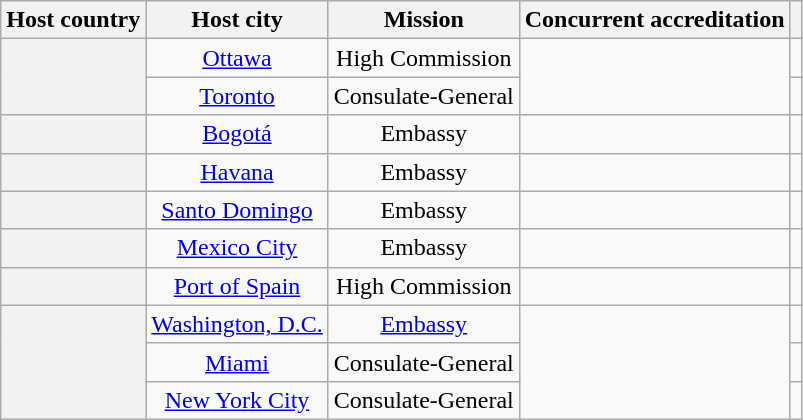<table class="wikitable plainrowheaders" style="text-align:center;">
<tr>
<th scope="col">Host country</th>
<th scope="col">Host city</th>
<th scope="col">Mission</th>
<th scope="col">Concurrent accreditation</th>
<th scope="col"></th>
</tr>
<tr>
<th scope="row" rowspan="2"></th>
<td><a href='#'>Ottawa</a></td>
<td>High Commission</td>
<td rowspan="2"></td>
<td></td>
</tr>
<tr>
<td><a href='#'>Toronto</a></td>
<td>Consulate-General</td>
<td></td>
</tr>
<tr>
<th scope="row"></th>
<td><a href='#'>Bogotá</a></td>
<td>Embassy</td>
<td></td>
<td></td>
</tr>
<tr>
<th scope="row"></th>
<td><a href='#'>Havana</a></td>
<td>Embassy</td>
<td></td>
<td></td>
</tr>
<tr>
<th scope="row"></th>
<td><a href='#'>Santo Domingo</a></td>
<td>Embassy</td>
<td></td>
<td></td>
</tr>
<tr>
<th scope="row"></th>
<td><a href='#'>Mexico City</a></td>
<td>Embassy</td>
<td></td>
<td></td>
</tr>
<tr>
<th scope="row"></th>
<td><a href='#'>Port of Spain</a></td>
<td>High Commission</td>
<td></td>
<td></td>
</tr>
<tr>
<th scope="row" rowspan="3"></th>
<td><a href='#'>Washington, D.C.</a></td>
<td><a href='#'>Embassy</a></td>
<td rowspan="3"></td>
<td></td>
</tr>
<tr>
<td><a href='#'>Miami</a></td>
<td>Consulate-General</td>
<td></td>
</tr>
<tr>
<td><a href='#'>New York City</a></td>
<td>Consulate-General</td>
<td></td>
</tr>
</table>
